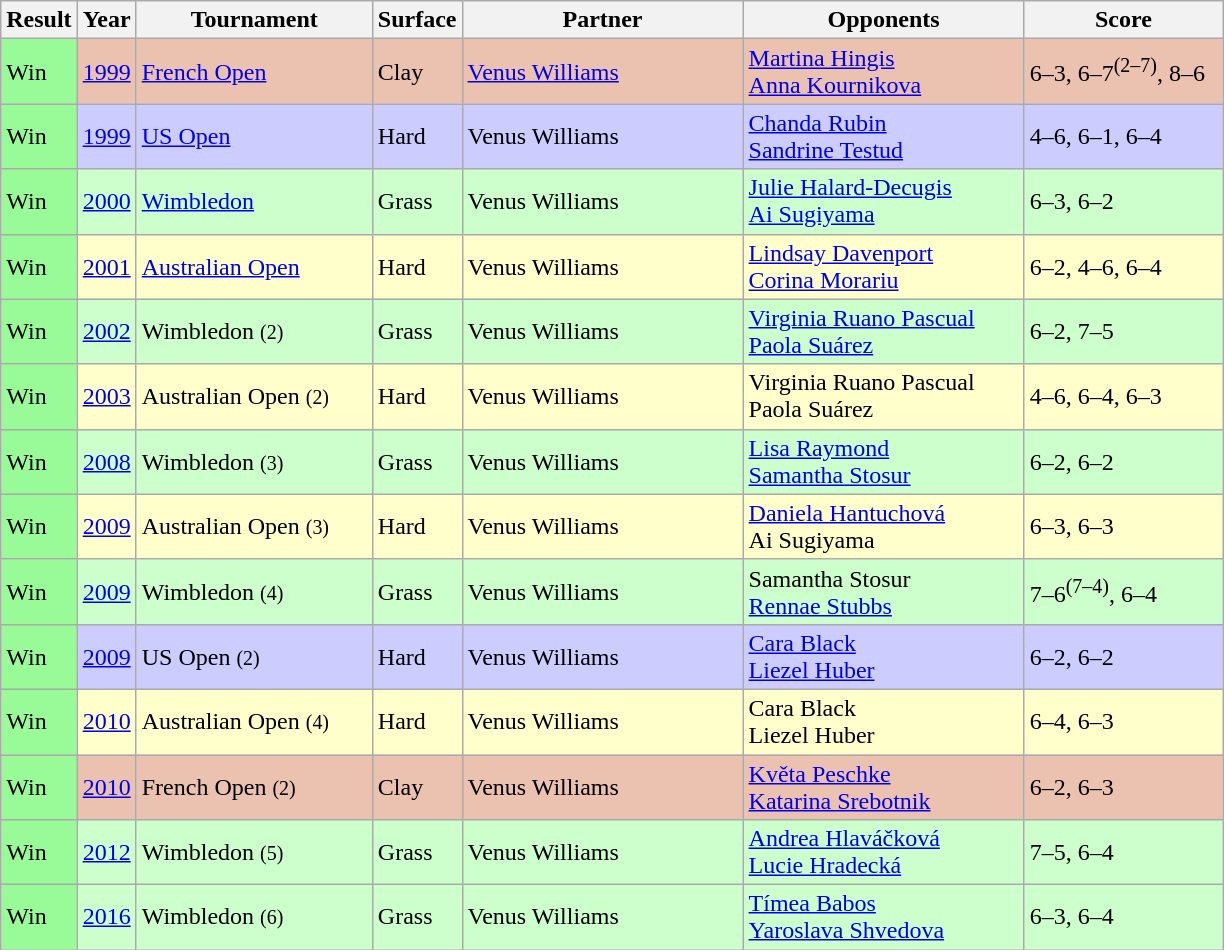<table class='sortable wikitable'>
<tr>
<th>Result</th>
<th>Year</th>
<th width=150>Tournament</th>
<th>Surface</th>
<th width=180>Partner</th>
<th width=180>Opponents</th>
<th class="unsortable" width=125>Score</th>
</tr>
<tr style="background:#ebc2af;">
<td bgcolor=98FB98>Win</td>
<td><a href='#'>1999</a></td>
<td><a href='#'>French Open</a></td>
<td>Clay</td>
<td> <a href='#'>Venus Williams</a></td>
<td> <a href='#'>Martina Hingis</a><br> <a href='#'>Anna Kournikova</a></td>
<td>6–3, 6–7<sup>(2–7)</sup>, 8–6</td>
</tr>
<tr style="background:#ccf;">
<td bgcolor=98FB98>Win</td>
<td><a href='#'>1999</a></td>
<td><a href='#'>US Open</a></td>
<td>Hard</td>
<td> Venus Williams</td>
<td> <a href='#'>Chanda Rubin</a><br> <a href='#'>Sandrine Testud</a></td>
<td>4–6, 6–1, 6–4</td>
</tr>
<tr style="background:#cfc;">
<td bgcolor=98FB98>Win</td>
<td><a href='#'>2000</a></td>
<td><a href='#'>Wimbledon</a></td>
<td>Grass</td>
<td> Venus Williams</td>
<td> <a href='#'>Julie Halard-Decugis</a><br> <a href='#'>Ai Sugiyama</a></td>
<td>6–3, 6–2</td>
</tr>
<tr style="background:#ffc;">
<td bgcolor=98FB98>Win</td>
<td><a href='#'>2001</a></td>
<td><a href='#'>Australian Open</a></td>
<td>Hard</td>
<td> Venus Williams</td>
<td> <a href='#'>Lindsay Davenport</a><br> <a href='#'>Corina Morariu</a></td>
<td>6–2, 4–6, 6–4</td>
</tr>
<tr style="background:#cfc;">
<td bgcolor=98FB98>Win</td>
<td><a href='#'>2002</a></td>
<td>Wimbledon <small>(2)</small></td>
<td>Grass</td>
<td> Venus Williams</td>
<td> <a href='#'>Virginia Ruano Pascual</a><br> <a href='#'>Paola Suárez</a></td>
<td>6–2, 7–5</td>
</tr>
<tr style="background:#ffc;">
<td bgcolor=98FB98>Win</td>
<td><a href='#'>2003</a></td>
<td>Australian Open <small>(2)</small></td>
<td>Hard</td>
<td> Venus Williams</td>
<td> Virginia Ruano Pascual<br> Paola Suárez</td>
<td>4–6, 6–4, 6–3</td>
</tr>
<tr style="background:#cfc;">
<td bgcolor=98FB98>Win</td>
<td><a href='#'>2008</a></td>
<td>Wimbledon <small>(3)</small></td>
<td>Grass</td>
<td> Venus Williams</td>
<td> <a href='#'>Lisa Raymond</a><br> <a href='#'>Samantha Stosur</a></td>
<td>6–2, 6–2</td>
</tr>
<tr style="background:#ffc;">
<td bgcolor=98FB98>Win</td>
<td><a href='#'>2009</a></td>
<td>Australian Open <small>(3)</small></td>
<td>Hard</td>
<td> Venus Williams</td>
<td> <a href='#'>Daniela Hantuchová</a><br> Ai Sugiyama</td>
<td>6–3, 6–3</td>
</tr>
<tr style="background:#cfc;">
<td bgcolor=98FB98>Win</td>
<td><a href='#'>2009</a></td>
<td>Wimbledon <small>(4)</small></td>
<td>Grass</td>
<td> Venus Williams</td>
<td> Samantha Stosur<br> <a href='#'>Rennae Stubbs</a></td>
<td>7–6<sup>(7–4)</sup>, 6–4</td>
</tr>
<tr style="background:#ccf;">
<td bgcolor=98FB98>Win</td>
<td><a href='#'>2009</a></td>
<td>US Open <small>(2)</small></td>
<td>Hard</td>
<td> Venus Williams</td>
<td> <a href='#'>Cara Black</a><br> <a href='#'>Liezel Huber</a></td>
<td>6–2, 6–2</td>
</tr>
<tr style="background:#ffc;">
<td bgcolor=98FB98>Win</td>
<td><a href='#'>2010</a></td>
<td>Australian Open <small>(4)</small></td>
<td>Hard</td>
<td> Venus Williams</td>
<td> Cara Black<br> Liezel Huber</td>
<td>6–4, 6–3</td>
</tr>
<tr style="background:#ebc2af;">
<td bgcolor=98FB98>Win</td>
<td><a href='#'>2010</a></td>
<td>French Open <small>(2)</small></td>
<td>Clay</td>
<td> Venus Williams</td>
<td> <a href='#'>Květa Peschke</a><br> <a href='#'>Katarina Srebotnik</a></td>
<td>6–2, 6–3</td>
</tr>
<tr style="background:#cfc;">
<td bgcolor=98FB98>Win</td>
<td><a href='#'>2012</a></td>
<td>Wimbledon <small>(5)</small></td>
<td>Grass</td>
<td> Venus Williams</td>
<td> <a href='#'>Andrea Hlaváčková</a><br> <a href='#'>Lucie Hradecká</a></td>
<td>7–5, 6–4</td>
</tr>
<tr style="background:#cfc;">
<td bgcolor=98FB98>Win</td>
<td><a href='#'>2016</a></td>
<td>Wimbledon <small>(6)</small></td>
<td>Grass</td>
<td> Venus Williams</td>
<td> <a href='#'>Tímea Babos</a> <br> <a href='#'>Yaroslava Shvedova</a></td>
<td>6–3, 6–4</td>
</tr>
</table>
